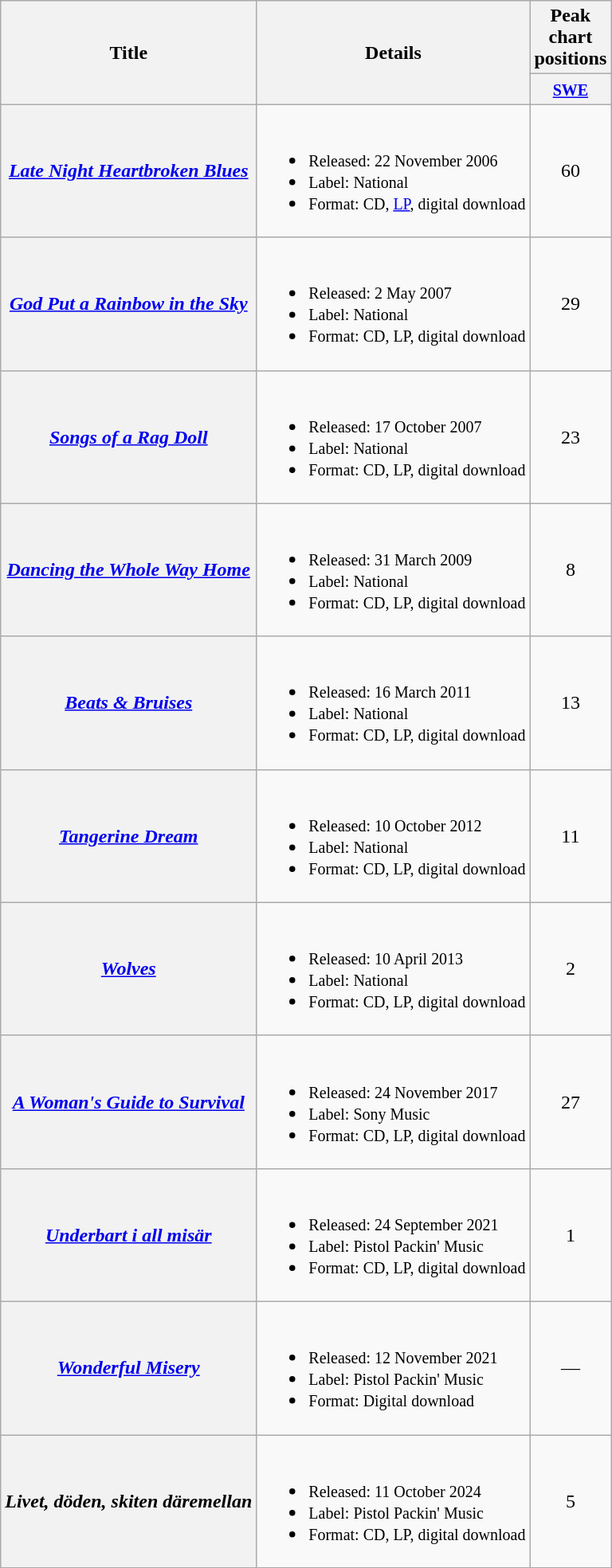<table class="wikitable plainrowheaders">
<tr>
<th scope="col" rowspan="2">Title</th>
<th scope="col" rowspan="2">Details</th>
<th scope="col">Peak chart positions</th>
</tr>
<tr>
<th scope="col" width="45"><small><a href='#'>SWE</a></small><br></th>
</tr>
<tr>
<th scope="row"><em><a href='#'>Late Night Heartbroken Blues</a></em></th>
<td><br><ul><li><small>Released: 22 November 2006</small></li><li><small>Label: National</small></li><li><small>Format: CD, <a href='#'>LP</a>, digital download</small></li></ul></td>
<td style="text-align:center;">60</td>
</tr>
<tr>
<th scope="row"><em><a href='#'>God Put a Rainbow in the Sky</a></em></th>
<td><br><ul><li><small>Released: 2 May 2007</small></li><li><small>Label: National</small></li><li><small>Format: CD, LP, digital download</small></li></ul></td>
<td style="text-align:center;">29</td>
</tr>
<tr>
<th scope="row"><em><a href='#'>Songs of a Rag Doll</a></em></th>
<td><br><ul><li><small>Released: 17 October 2007</small></li><li><small>Label: National</small></li><li><small>Format: CD, LP, digital download</small></li></ul></td>
<td style="text-align:center;">23</td>
</tr>
<tr>
<th scope="row"><em><a href='#'>Dancing the Whole Way Home</a></em></th>
<td><br><ul><li><small>Released: 31 March 2009</small></li><li><small>Label: National</small></li><li><small>Format: CD, LP, digital download</small></li></ul></td>
<td style="text-align:center;">8</td>
</tr>
<tr>
<th scope="row"><em><a href='#'>Beats & Bruises</a></em></th>
<td><br><ul><li><small>Released: 16 March 2011</small></li><li><small>Label: National</small></li><li><small>Format: CD, LP, digital download</small></li></ul></td>
<td style="text-align:center;">13</td>
</tr>
<tr>
<th scope="row"><em><a href='#'>Tangerine Dream</a></em></th>
<td><br><ul><li><small>Released: 10 October 2012</small></li><li><small>Label: National</small></li><li><small>Format: CD, LP, digital download</small></li></ul></td>
<td style="text-align:center;">11</td>
</tr>
<tr>
<th scope="row"><em><a href='#'>Wolves</a></em></th>
<td><br><ul><li><small>Released: 10 April 2013</small></li><li><small>Label: National</small></li><li><small>Format: CD, LP, digital download</small></li></ul></td>
<td style="text-align:center;">2</td>
</tr>
<tr>
<th scope="row"><em><a href='#'>A Woman's Guide to Survival</a></em></th>
<td><br><ul><li><small>Released: 24 November 2017</small></li><li><small>Label: Sony Music</small></li><li><small>Format: CD, LP, digital download</small></li></ul></td>
<td style="text-align:center;">27</td>
</tr>
<tr>
<th scope="row"><em><a href='#'>Underbart i all misär</a></em></th>
<td><br><ul><li><small>Released: 24 September 2021</small></li><li><small>Label: Pistol Packin' Music</small></li><li><small>Format: CD, LP, digital download</small></li></ul></td>
<td style="text-align:center;">1</td>
</tr>
<tr>
<th scope="row"><em><a href='#'>Wonderful Misery</a></em></th>
<td><br><ul><li><small>Released: 12 November 2021</small></li><li><small>Label: Pistol Packin' Music</small></li><li><small>Format: Digital download</small></li></ul></td>
<td style="text-align:center;">—</td>
</tr>
<tr>
<th scope="row"><em>Livet, döden, skiten däremellan</em></th>
<td><br><ul><li><small>Released: 11 October 2024</small></li><li><small>Label: Pistol Packin' Music</small></li><li><small>Format: CD, LP, digital download </small></li></ul></td>
<td style="text-align:center;">5<br></td>
</tr>
</table>
